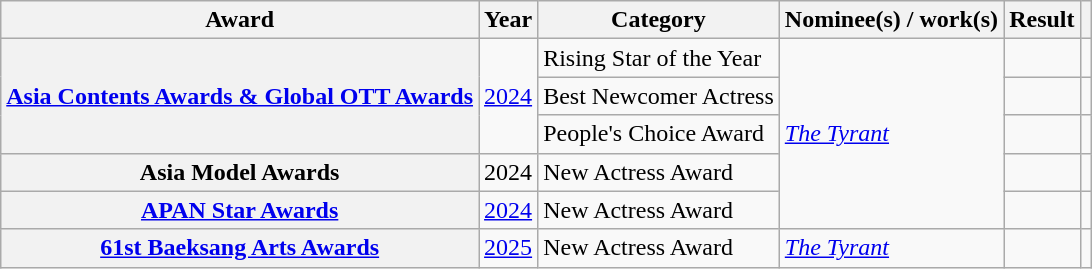<table class="wikitable plainrowheaders">
<tr>
<th scope="col">Award</th>
<th scope="col">Year</th>
<th scope="col">Category</th>
<th scope="col">Nominee(s) / work(s)</th>
<th scope="col">Result</th>
<th scope="col" class="unsortable"></th>
</tr>
<tr>
<th scope="row" rowspan="3"><a href='#'>Asia Contents Awards & Global OTT Awards</a></th>
<td style="text-align:center" rowspan="3"><a href='#'>2024</a></td>
<td>Rising Star of the Year</td>
<td rowspan="5"><em><a href='#'>The Tyrant</a></em></td>
<td></td>
<td></td>
</tr>
<tr>
<td>Best Newcomer Actress</td>
<td></td>
<td></td>
</tr>
<tr>
<td>People's Choice Award</td>
<td></td>
<td></td>
</tr>
<tr>
<th scope="row">Asia Model Awards</th>
<td>2024</td>
<td>New Actress Award</td>
<td></td>
<td></td>
</tr>
<tr>
<th scope="row"><a href='#'>APAN Star Awards</a></th>
<td style="text-align:center"><a href='#'>2024</a></td>
<td>New Actress Award</td>
<td></td>
<td style="text-align:center"></td>
</tr>
<tr>
<th scope="row"><a href='#'>61st Baeksang Arts Awards</a></th>
<td style="text-align:center"><a href='#'>2025</a></td>
<td>New Actress Award</td>
<td><em><a href='#'>The Tyrant</a></em></td>
<td></td>
<td style="text-align:center"></td>
</tr>
</table>
